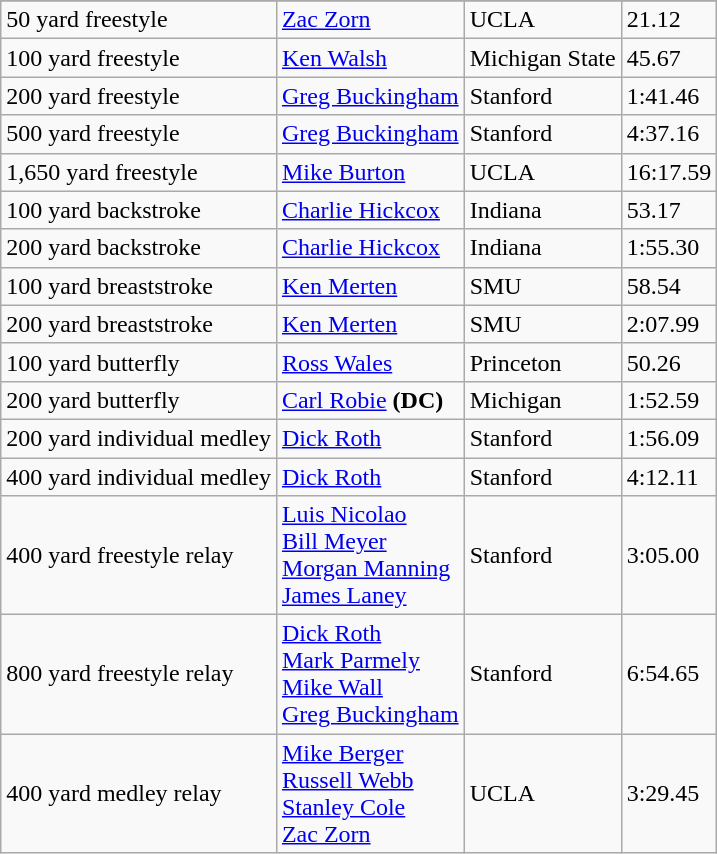<table class="wikitable sortable" style="text-align:left">
<tr>
</tr>
<tr>
<td>50 yard freestyle</td>
<td><a href='#'>Zac Zorn</a></td>
<td>UCLA</td>
<td>21.12</td>
</tr>
<tr>
<td>100 yard freestyle</td>
<td><a href='#'>Ken Walsh</a></td>
<td>Michigan State</td>
<td>45.67</td>
</tr>
<tr>
<td>200 yard freestyle</td>
<td><a href='#'>Greg Buckingham</a></td>
<td>Stanford</td>
<td>1:41.46</td>
</tr>
<tr>
<td>500 yard freestyle</td>
<td><a href='#'>Greg Buckingham</a></td>
<td>Stanford</td>
<td>4:37.16</td>
</tr>
<tr>
<td>1,650 yard freestyle</td>
<td><a href='#'>Mike Burton</a></td>
<td>UCLA</td>
<td>16:17.59</td>
</tr>
<tr>
<td>100 yard backstroke</td>
<td><a href='#'>Charlie Hickcox</a></td>
<td>Indiana</td>
<td>53.17</td>
</tr>
<tr>
<td>200 yard backstroke</td>
<td><a href='#'>Charlie Hickcox</a></td>
<td>Indiana</td>
<td>1:55.30</td>
</tr>
<tr>
<td>100 yard breaststroke</td>
<td><a href='#'>Ken Merten</a></td>
<td>SMU</td>
<td>58.54</td>
</tr>
<tr>
<td>200 yard breaststroke</td>
<td><a href='#'>Ken Merten</a></td>
<td>SMU</td>
<td>2:07.99</td>
</tr>
<tr>
<td>100 yard butterfly</td>
<td><a href='#'>Ross Wales</a></td>
<td>Princeton</td>
<td>50.26</td>
</tr>
<tr>
<td>200 yard butterfly</td>
<td><a href='#'>Carl Robie</a> <strong>(DC)</strong></td>
<td>Michigan</td>
<td>1:52.59</td>
</tr>
<tr>
<td>200 yard individual medley</td>
<td><a href='#'>Dick Roth</a></td>
<td>Stanford</td>
<td>1:56.09</td>
</tr>
<tr>
<td>400 yard individual medley</td>
<td><a href='#'>Dick Roth</a></td>
<td>Stanford</td>
<td>4:12.11</td>
</tr>
<tr>
<td>400 yard freestyle relay</td>
<td> <a href='#'>Luis Nicolao</a><br><a href='#'>Bill Meyer</a><br><a href='#'>Morgan Manning</a><br><a href='#'>James Laney</a></td>
<td>Stanford</td>
<td>3:05.00</td>
</tr>
<tr>
<td>800 yard freestyle relay</td>
<td><a href='#'>Dick Roth</a><br><a href='#'>Mark Parmely</a><br><a href='#'>Mike Wall</a><br><a href='#'>Greg Buckingham</a></td>
<td>Stanford</td>
<td>6:54.65</td>
</tr>
<tr>
<td>400 yard medley relay</td>
<td><a href='#'>Mike Berger</a><br><a href='#'>Russell Webb</a><br><a href='#'>Stanley Cole</a><br><a href='#'>Zac Zorn</a></td>
<td>UCLA</td>
<td>3:29.45</td>
</tr>
</table>
